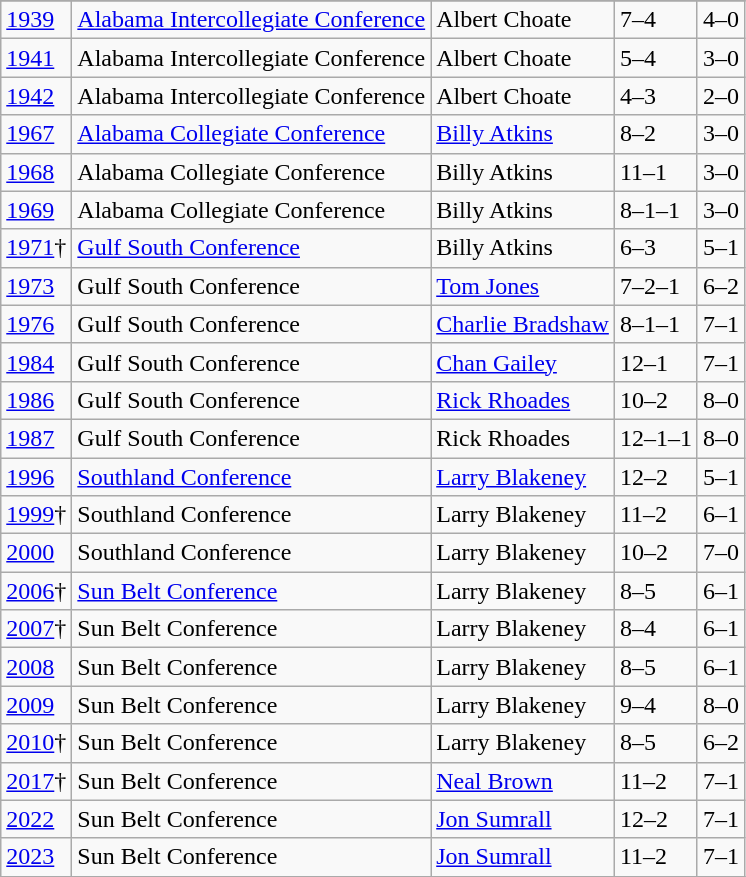<table class="wikitable">
<tr>
</tr>
<tr>
<td><a href='#'>1939</a></td>
<td><a href='#'>Alabama Intercollegiate Conference</a></td>
<td>Albert Choate</td>
<td>7–4</td>
<td>4–0</td>
</tr>
<tr>
<td><a href='#'>1941</a></td>
<td>Alabama Intercollegiate Conference</td>
<td>Albert Choate</td>
<td>5–4</td>
<td>3–0</td>
</tr>
<tr>
<td><a href='#'>1942</a></td>
<td>Alabama Intercollegiate Conference</td>
<td>Albert Choate</td>
<td>4–3</td>
<td>2–0</td>
</tr>
<tr>
<td><a href='#'>1967</a></td>
<td><a href='#'>Alabama Collegiate Conference</a></td>
<td><a href='#'>Billy Atkins</a></td>
<td>8–2</td>
<td>3–0</td>
</tr>
<tr>
<td><a href='#'>1968</a></td>
<td>Alabama Collegiate Conference</td>
<td>Billy Atkins</td>
<td>11–1</td>
<td>3–0</td>
</tr>
<tr>
<td><a href='#'>1969</a></td>
<td>Alabama Collegiate Conference</td>
<td>Billy Atkins</td>
<td>8–1–1</td>
<td>3–0</td>
</tr>
<tr>
<td><a href='#'>1971</a>†</td>
<td><a href='#'>Gulf South Conference</a></td>
<td>Billy Atkins</td>
<td>6–3</td>
<td>5–1</td>
</tr>
<tr>
<td><a href='#'>1973</a></td>
<td>Gulf South Conference</td>
<td><a href='#'>Tom Jones</a></td>
<td>7–2–1</td>
<td>6–2</td>
</tr>
<tr>
<td><a href='#'>1976</a></td>
<td>Gulf South Conference</td>
<td><a href='#'>Charlie Bradshaw</a></td>
<td>8–1–1</td>
<td>7–1</td>
</tr>
<tr>
<td><a href='#'>1984</a></td>
<td>Gulf South Conference</td>
<td><a href='#'>Chan Gailey</a></td>
<td>12–1</td>
<td>7–1</td>
</tr>
<tr>
<td><a href='#'>1986</a></td>
<td>Gulf South Conference</td>
<td><a href='#'>Rick Rhoades</a></td>
<td>10–2</td>
<td>8–0</td>
</tr>
<tr>
<td><a href='#'>1987</a></td>
<td>Gulf South Conference</td>
<td>Rick Rhoades</td>
<td>12–1–1</td>
<td>8–0</td>
</tr>
<tr>
<td><a href='#'>1996</a></td>
<td><a href='#'>Southland Conference</a></td>
<td><a href='#'>Larry Blakeney</a></td>
<td>12–2</td>
<td>5–1</td>
</tr>
<tr>
<td><a href='#'>1999</a>†</td>
<td>Southland Conference</td>
<td>Larry Blakeney</td>
<td>11–2</td>
<td>6–1</td>
</tr>
<tr>
<td><a href='#'>2000</a></td>
<td>Southland Conference</td>
<td>Larry Blakeney</td>
<td>10–2</td>
<td>7–0</td>
</tr>
<tr>
<td><a href='#'>2006</a>†</td>
<td><a href='#'>Sun Belt Conference</a></td>
<td>Larry Blakeney</td>
<td>8–5</td>
<td>6–1</td>
</tr>
<tr>
<td><a href='#'>2007</a>†</td>
<td>Sun Belt Conference</td>
<td>Larry Blakeney</td>
<td>8–4</td>
<td>6–1</td>
</tr>
<tr>
<td><a href='#'>2008</a></td>
<td>Sun Belt Conference</td>
<td>Larry Blakeney</td>
<td>8–5</td>
<td>6–1</td>
</tr>
<tr>
<td><a href='#'>2009</a></td>
<td>Sun Belt Conference</td>
<td>Larry Blakeney</td>
<td>9–4</td>
<td>8–0</td>
</tr>
<tr>
<td><a href='#'>2010</a>†</td>
<td>Sun Belt Conference</td>
<td>Larry Blakeney</td>
<td>8–5</td>
<td>6–2</td>
</tr>
<tr>
<td><a href='#'>2017</a>†</td>
<td>Sun Belt Conference</td>
<td><a href='#'>Neal Brown</a></td>
<td>11–2</td>
<td>7–1</td>
</tr>
<tr>
<td><a href='#'>2022</a></td>
<td>Sun Belt Conference</td>
<td><a href='#'>Jon Sumrall</a></td>
<td>12–2</td>
<td>7–1</td>
</tr>
<tr>
<td><a href='#'>2023</a></td>
<td>Sun Belt Conference</td>
<td><a href='#'>Jon Sumrall</a></td>
<td>11–2</td>
<td>7–1</td>
</tr>
<tr>
</tr>
</table>
